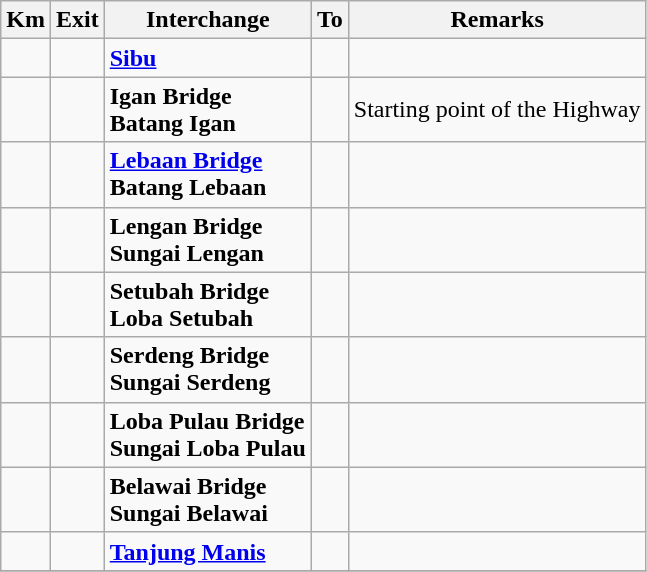<table class="wikitable">
<tr>
<th>Km</th>
<th>Exit</th>
<th>Interchange</th>
<th>To</th>
<th>Remarks</th>
</tr>
<tr>
<td></td>
<td></td>
<td><strong><a href='#'>Sibu</a></strong></td>
<td></td>
<td></td>
</tr>
<tr>
<td></td>
<td></td>
<td><strong>Igan Bridge</strong><br><strong>Batang Igan</strong></td>
<td></td>
<td>Starting point of the Highway</td>
</tr>
<tr>
<td></td>
<td></td>
<td><strong><a href='#'>Lebaan Bridge</a></strong><br><strong>Batang Lebaan</strong></td>
<td></td>
<td></td>
</tr>
<tr>
<td></td>
<td></td>
<td><strong>Lengan Bridge</strong><br><strong>Sungai Lengan</strong></td>
<td></td>
<td></td>
</tr>
<tr>
<td></td>
<td></td>
<td><strong>Setubah Bridge</strong><br><strong>Loba Setubah</strong></td>
<td></td>
<td></td>
</tr>
<tr>
<td></td>
<td></td>
<td><strong>Serdeng Bridge</strong><br><strong>Sungai Serdeng</strong></td>
<td></td>
<td></td>
</tr>
<tr>
<td></td>
<td></td>
<td><strong>Loba Pulau Bridge</strong><br><strong>Sungai Loba Pulau</strong></td>
<td></td>
<td></td>
</tr>
<tr>
<td></td>
<td></td>
<td><strong>Belawai Bridge</strong><br><strong>Sungai Belawai</strong></td>
<td></td>
<td></td>
</tr>
<tr>
<td></td>
<td></td>
<td><strong><a href='#'>Tanjung Manis</a></strong></td>
<td></td>
<td></td>
</tr>
<tr>
</tr>
</table>
